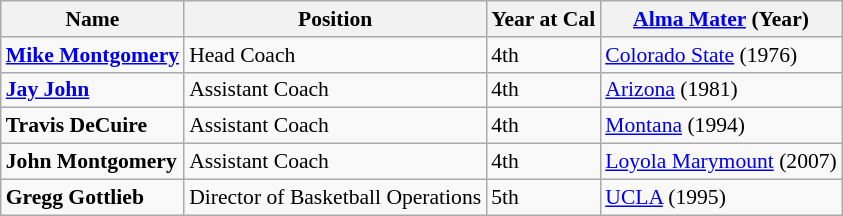<table class="wikitable" style="white-space:nowrap; font-size:90%;">
<tr>
<th>Name</th>
<th>Position</th>
<th>Year at Cal</th>
<th><a href='#'>Alma Mater</a> (Year)</th>
</tr>
<tr>
<td><strong><a href='#'>Mike Montgomery</a></strong></td>
<td>Head Coach</td>
<td>4th</td>
<td><a href='#'>Colorado State</a> (1976)</td>
</tr>
<tr>
<td><strong><a href='#'>Jay John</a></strong></td>
<td>Assistant Coach</td>
<td>4th</td>
<td><a href='#'>Arizona</a> (1981)</td>
</tr>
<tr>
<td><strong>Travis DeCuire</strong></td>
<td>Assistant Coach</td>
<td>4th</td>
<td><a href='#'>Montana</a> (1994)</td>
</tr>
<tr>
<td><strong>John Montgomery</strong></td>
<td>Assistant Coach</td>
<td>4th</td>
<td><a href='#'>Loyola Marymount</a> (2007)</td>
</tr>
<tr>
<td><strong>Gregg Gottlieb</strong></td>
<td>Director of Basketball Operations</td>
<td>5th</td>
<td><a href='#'>UCLA</a> (1995)</td>
</tr>
</table>
